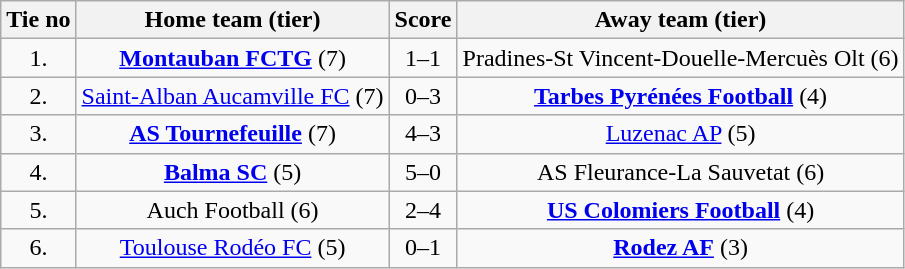<table class="wikitable" style="text-align: center">
<tr>
<th>Tie no</th>
<th>Home team (tier)</th>
<th>Score</th>
<th>Away team (tier)</th>
</tr>
<tr>
<td>1.</td>
<td><strong><a href='#'>Montauban FCTG</a></strong> (7)</td>
<td>1–1 </td>
<td>Pradines-St Vincent-Douelle-Mercuès Olt (6)</td>
</tr>
<tr>
<td>2.</td>
<td><a href='#'>Saint-Alban Aucamville FC</a> (7)</td>
<td>0–3</td>
<td><strong><a href='#'>Tarbes Pyrénées Football</a></strong> (4)</td>
</tr>
<tr>
<td>3.</td>
<td><strong><a href='#'>AS Tournefeuille</a></strong> (7)</td>
<td>4–3</td>
<td><a href='#'>Luzenac AP</a> (5)</td>
</tr>
<tr>
<td>4.</td>
<td><strong><a href='#'>Balma SC</a></strong> (5)</td>
<td>5–0</td>
<td>AS Fleurance-La Sauvetat (6)</td>
</tr>
<tr>
<td>5.</td>
<td>Auch Football (6)</td>
<td>2–4</td>
<td><strong><a href='#'>US Colomiers Football</a></strong> (4)</td>
</tr>
<tr>
<td>6.</td>
<td><a href='#'>Toulouse Rodéo FC</a> (5)</td>
<td>0–1</td>
<td><strong><a href='#'>Rodez AF</a></strong> (3)</td>
</tr>
</table>
